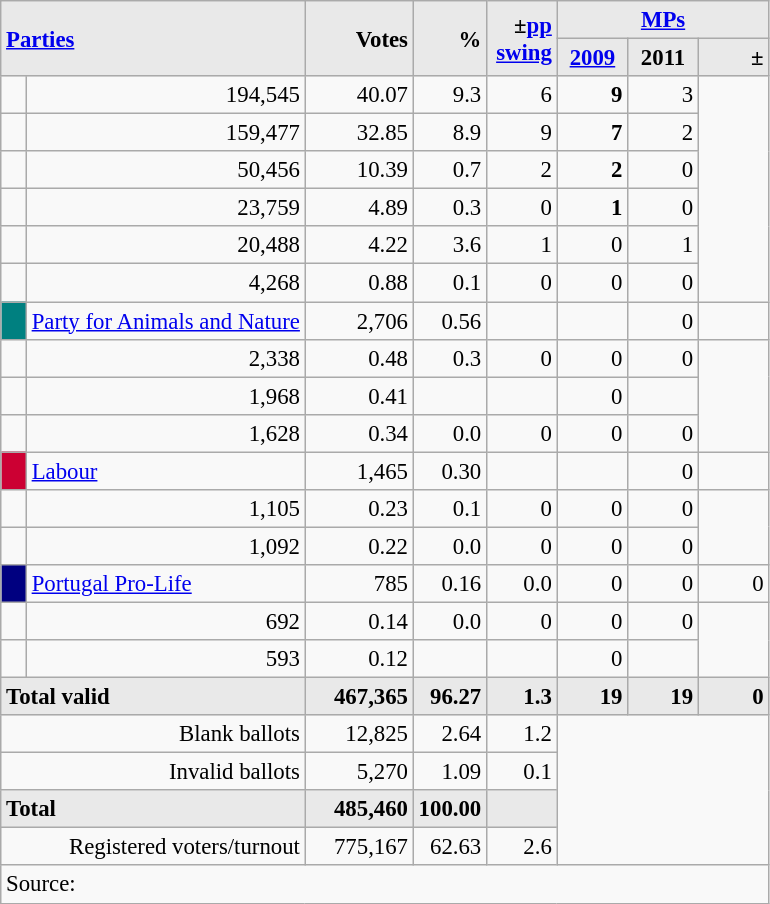<table class="wikitable" style="text-align:right; font-size:95%;">
<tr>
<th rowspan="2" colspan="2" style="background:#e9e9e9; text-align:left;" alignleft><a href='#'>Parties</a></th>
<th rowspan="2" style="background:#e9e9e9; text-align:right;">Votes</th>
<th rowspan="2" style="background:#e9e9e9; text-align:right;">%</th>
<th rowspan="2" style="background:#e9e9e9; text-align:right;">±<a href='#'>pp</a> <a href='#'>swing</a></th>
<th colspan="3" style="background:#e9e9e9; text-align:center;"><a href='#'>MPs</a></th>
</tr>
<tr style="background-color:#E9E9E9">
<th style="background-color:#E9E9E9;text-align:center;"><a href='#'>2009</a></th>
<th style="background-color:#E9E9E9;text-align:center;">2011</th>
<th style="background:#e9e9e9; text-align:right;">±</th>
</tr>
<tr>
<td></td>
<td>194,545</td>
<td>40.07</td>
<td>9.3</td>
<td>6</td>
<td><strong>9</strong></td>
<td>3</td>
</tr>
<tr>
<td></td>
<td>159,477</td>
<td>32.85</td>
<td>8.9</td>
<td>9</td>
<td><strong>7</strong></td>
<td>2</td>
</tr>
<tr>
<td></td>
<td>50,456</td>
<td>10.39</td>
<td>0.7</td>
<td>2</td>
<td><strong>2</strong></td>
<td>0</td>
</tr>
<tr>
<td></td>
<td>23,759</td>
<td>4.89</td>
<td>0.3</td>
<td>0</td>
<td><strong>1</strong></td>
<td>0</td>
</tr>
<tr>
<td></td>
<td>20,488</td>
<td>4.22</td>
<td>3.6</td>
<td>1</td>
<td>0</td>
<td>1</td>
</tr>
<tr>
<td></td>
<td>4,268</td>
<td>0.88</td>
<td>0.1</td>
<td>0</td>
<td>0</td>
<td>0</td>
</tr>
<tr>
<td style="width: 10px" bgcolor="teal" align="center"></td>
<td align="left"><a href='#'>Party for Animals and Nature</a></td>
<td>2,706</td>
<td>0.56</td>
<td></td>
<td></td>
<td>0</td>
<td></td>
</tr>
<tr>
<td></td>
<td>2,338</td>
<td>0.48</td>
<td>0.3</td>
<td>0</td>
<td>0</td>
<td>0</td>
</tr>
<tr>
<td></td>
<td>1,968</td>
<td>0.41</td>
<td></td>
<td></td>
<td>0</td>
<td></td>
</tr>
<tr>
<td></td>
<td>1,628</td>
<td>0.34</td>
<td>0.0</td>
<td>0</td>
<td>0</td>
<td>0</td>
</tr>
<tr>
<td style="width: 10px" bgcolor=#CC0033 align="center"></td>
<td align=left><a href='#'>Labour</a></td>
<td>1,465</td>
<td>0.30</td>
<td></td>
<td></td>
<td>0</td>
<td></td>
</tr>
<tr>
<td></td>
<td>1,105</td>
<td>0.23</td>
<td>0.1</td>
<td>0</td>
<td>0</td>
<td>0</td>
</tr>
<tr>
<td></td>
<td>1,092</td>
<td>0.22</td>
<td>0.0</td>
<td>0</td>
<td>0</td>
<td>0</td>
</tr>
<tr>
<td style="width:10px;background-color:#000080;text-align:center;"></td>
<td style="text-align:left;"><a href='#'>Portugal Pro-Life</a></td>
<td>785</td>
<td>0.16</td>
<td>0.0</td>
<td>0</td>
<td>0</td>
<td>0</td>
</tr>
<tr>
<td></td>
<td>692</td>
<td>0.14</td>
<td>0.0</td>
<td>0</td>
<td>0</td>
<td>0</td>
</tr>
<tr>
<td></td>
<td>593</td>
<td>0.12</td>
<td></td>
<td></td>
<td>0</td>
<td></td>
</tr>
<tr>
<td colspan=2 align=left style="background-color:#E9E9E9"><strong>Total valid</strong></td>
<td width="65" align="right" style="background-color:#E9E9E9"><strong>467,365</strong></td>
<td width="40" align="right" style="background-color:#E9E9E9"><strong>96.27</strong></td>
<td width="40" align="right" style="background-color:#E9E9E9"><strong>1.3</strong></td>
<td width="40" align="right" style="background-color:#E9E9E9"><strong>19</strong></td>
<td width="40" align="right" style="background-color:#E9E9E9"><strong>19</strong></td>
<td width="40" align="right" style="background-color:#E9E9E9"><strong>0</strong></td>
</tr>
<tr>
<td colspan=2>Blank ballots</td>
<td>12,825</td>
<td>2.64</td>
<td>1.2</td>
<td colspan=4 rowspan=4></td>
</tr>
<tr>
<td colspan=2>Invalid ballots</td>
<td>5,270</td>
<td>1.09</td>
<td>0.1</td>
</tr>
<tr>
<td colspan=2 align=left style="background-color:#E9E9E9"><strong>Total</strong></td>
<td width="50" align="right" style="background-color:#E9E9E9"><strong>485,460</strong></td>
<td width="40" align="right" style="background-color:#E9E9E9"><strong>100.00</strong></td>
<td width="40" align="right" style="background-color:#E9E9E9"></td>
</tr>
<tr>
<td colspan=2>Registered voters/turnout</td>
<td>775,167</td>
<td>62.63</td>
<td>2.6</td>
</tr>
<tr>
<td colspan=11 align=left>Source: </td>
</tr>
</table>
